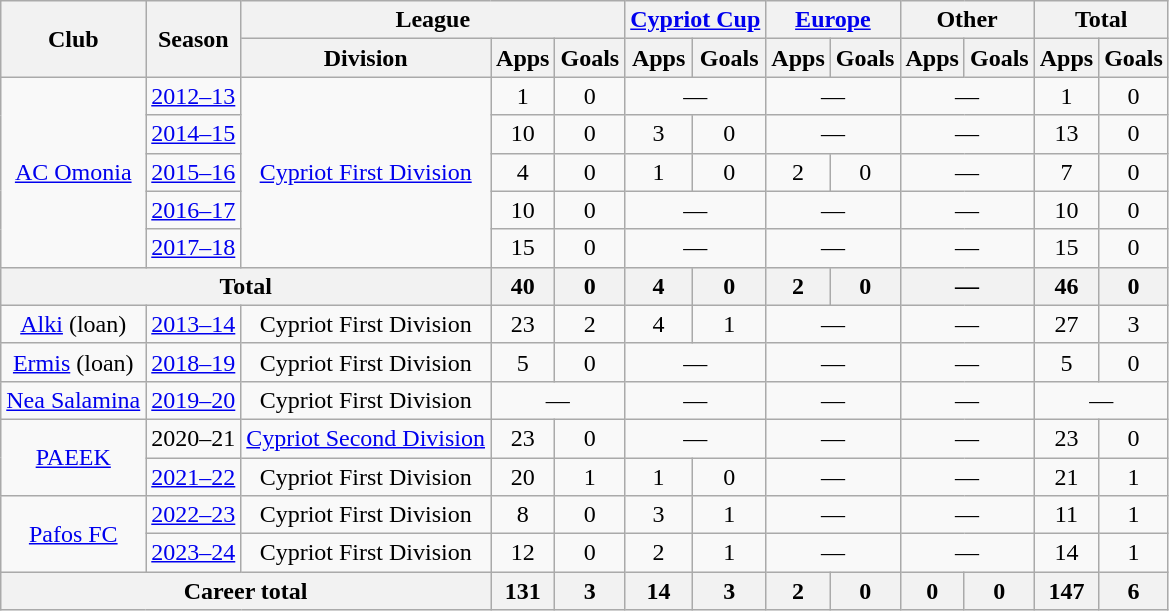<table class="wikitable" style="text-align:center">
<tr>
<th rowspan=2>Club</th>
<th rowspan=2>Season</th>
<th colspan=3>League</th>
<th colspan=2><a href='#'>Cypriot Cup</a></th>
<th colspan=2><a href='#'>Europe</a></th>
<th colspan=2>Other</th>
<th colspan=2>Total</th>
</tr>
<tr>
<th>Division</th>
<th>Apps</th>
<th>Goals</th>
<th>Apps</th>
<th>Goals</th>
<th>Apps</th>
<th>Goals</th>
<th>Apps</th>
<th>Goals</th>
<th>Apps</th>
<th>Goals</th>
</tr>
<tr>
<td rowspan=5><a href='#'>AC Omonia</a></td>
<td><a href='#'>2012–13</a></td>
<td rowspan="5"><a href='#'>Cypriot First Division</a></td>
<td>1</td>
<td>0</td>
<td colspan="2">—</td>
<td colspan="2">—</td>
<td colspan="2">—</td>
<td>1</td>
<td>0</td>
</tr>
<tr>
<td><a href='#'>2014–15</a></td>
<td>10</td>
<td>0</td>
<td>3</td>
<td>0</td>
<td colspan="2">—</td>
<td colspan="2">—</td>
<td>13</td>
<td>0</td>
</tr>
<tr>
<td><a href='#'>2015–16</a></td>
<td>4</td>
<td>0</td>
<td>1</td>
<td>0</td>
<td>2</td>
<td>0</td>
<td colspan="2">—</td>
<td>7</td>
<td>0</td>
</tr>
<tr>
<td><a href='#'>2016–17</a></td>
<td>10</td>
<td>0</td>
<td colspan="2">—</td>
<td colspan="2">—</td>
<td colspan="2">—</td>
<td>10</td>
<td>0</td>
</tr>
<tr>
<td><a href='#'>2017–18</a></td>
<td>15</td>
<td>0</td>
<td colspan="2">—</td>
<td colspan="2">—</td>
<td colspan="2">—</td>
<td>15</td>
<td>0</td>
</tr>
<tr>
<th colspan="3">Total</th>
<th>40</th>
<th>0</th>
<th>4</th>
<th>0</th>
<th>2</th>
<th>0</th>
<th colspan="2">—</th>
<th>46</th>
<th>0</th>
</tr>
<tr>
<td><a href='#'>Alki</a> (loan)</td>
<td><a href='#'>2013–14</a></td>
<td>Cypriot First Division</td>
<td>23</td>
<td>2</td>
<td>4</td>
<td>1</td>
<td colspan="2">—</td>
<td colspan="2">—</td>
<td>27</td>
<td>3</td>
</tr>
<tr>
<td><a href='#'>Ermis</a> (loan)</td>
<td><a href='#'>2018–19</a></td>
<td>Cypriot First Division</td>
<td>5</td>
<td>0</td>
<td colspan="2">—</td>
<td colspan="2">—</td>
<td colspan="2">—</td>
<td>5</td>
<td>0</td>
</tr>
<tr>
<td><a href='#'>Nea Salamina</a></td>
<td><a href='#'>2019–20</a></td>
<td>Cypriot First Division</td>
<td colspan="2">—</td>
<td colspan="2">—</td>
<td colspan="2">—</td>
<td colspan="2">—</td>
<td colspan="2">—</td>
</tr>
<tr>
<td rowspan=2><a href='#'>PAEEK</a></td>
<td>2020–21</td>
<td><a href='#'>Cypriot Second Division</a></td>
<td>23</td>
<td>0</td>
<td colspan="2">—</td>
<td colspan="2">—</td>
<td colspan="2">—</td>
<td>23</td>
<td>0</td>
</tr>
<tr>
<td><a href='#'>2021–22</a></td>
<td>Cypriot First Division</td>
<td>20</td>
<td>1</td>
<td>1</td>
<td>0</td>
<td colspan="2">—</td>
<td colspan="2">—</td>
<td>21</td>
<td>1</td>
</tr>
<tr>
<td rowspan=2><a href='#'>Pafos FC</a></td>
<td><a href='#'>2022–23</a></td>
<td>Cypriot First Division</td>
<td>8</td>
<td>0</td>
<td>3</td>
<td>1</td>
<td colspan="2">—</td>
<td colspan="2">—</td>
<td>11</td>
<td>1</td>
</tr>
<tr>
<td><a href='#'>2023–24</a></td>
<td>Cypriot First Division</td>
<td>12</td>
<td>0</td>
<td>2</td>
<td>1</td>
<td colspan="2">—</td>
<td colspan="2">—</td>
<td>14</td>
<td>1</td>
</tr>
<tr>
<th colspan="3">Career total</th>
<th>131</th>
<th>3</th>
<th>14</th>
<th>3</th>
<th>2</th>
<th>0</th>
<th>0</th>
<th>0</th>
<th>147</th>
<th>6</th>
</tr>
</table>
